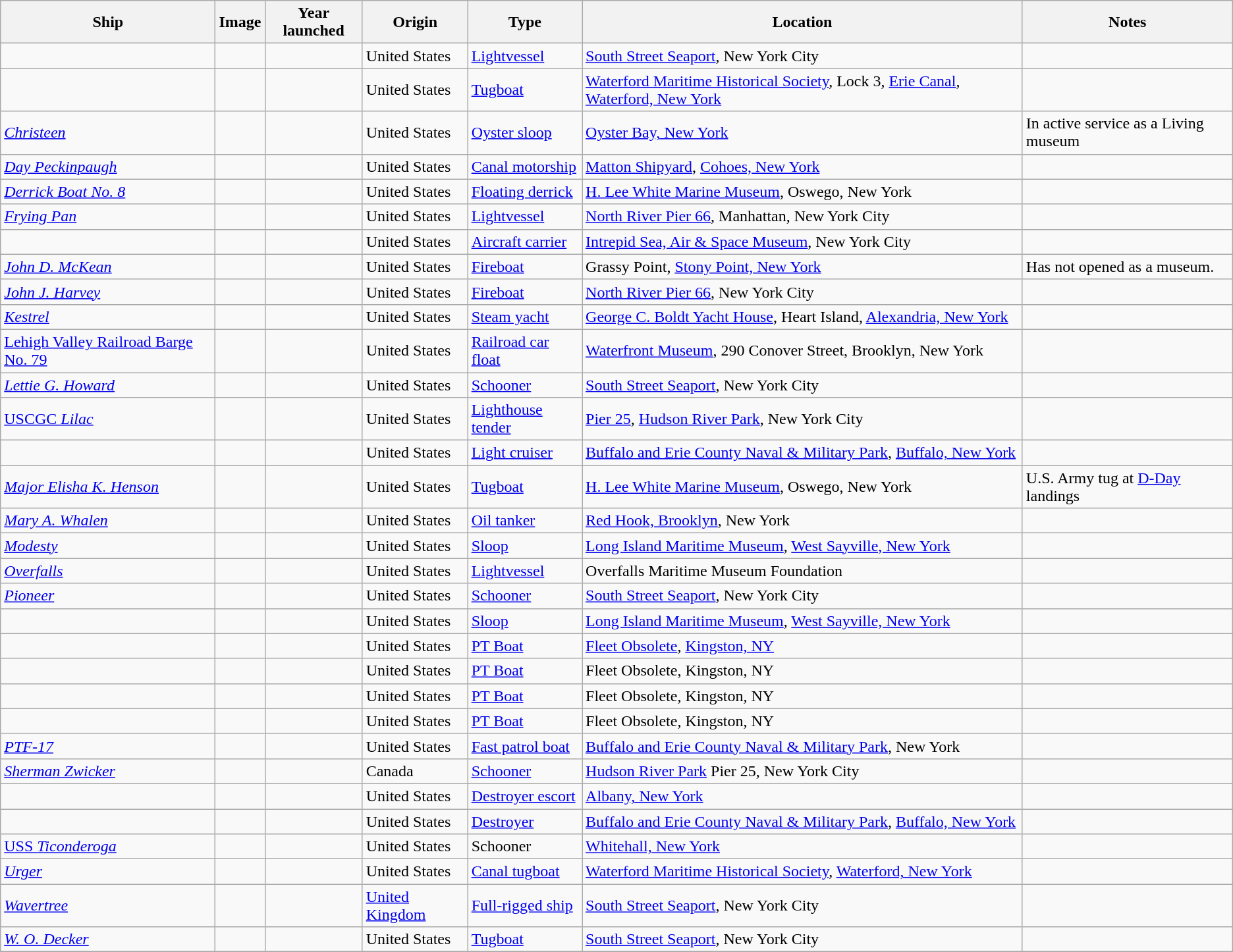<table class="wikitable sortable">
<tr>
<th>Ship</th>
<th>Image</th>
<th>Year launched</th>
<th>Origin</th>
<th>Type</th>
<th>Location</th>
<th>Notes</th>
</tr>
<tr>
<td data-sort-value=Ambrose></td>
<td></td>
<td></td>
<td> United States</td>
<td><a href='#'>Lightvessel</a></td>
<td><a href='#'>South Street Seaport</a>, New York City<br></td>
<td></td>
</tr>
<tr>
<td data-sort-value=Chancellor></td>
<td></td>
<td></td>
<td> United States</td>
<td><a href='#'>Tugboat</a></td>
<td><a href='#'>Waterford Maritime Historical Society</a>, Lock 3, <a href='#'>Erie Canal</a>, <a href='#'>Waterford, New York</a><br></td>
<td></td>
</tr>
<tr>
<td data-sort-value=Christeen><em><a href='#'>Christeen</a></em></td>
<td></td>
<td></td>
<td> United States</td>
<td><a href='#'>Oyster sloop</a></td>
<td><a href='#'>Oyster Bay, New York</a><br></td>
<td>In active service as a Living museum</td>
</tr>
<tr>
<td data-sort-value=Day Peckinpaugh><em><a href='#'>Day Peckinpaugh</a></em></td>
<td></td>
<td></td>
<td> United States</td>
<td><a href='#'>Canal motorship</a></td>
<td><a href='#'>Matton Shipyard</a>, <a href='#'>Cohoes, New York</a><br></td>
<td></td>
</tr>
<tr>
<td data-sort-value=Derrick Boat No. 8><em><a href='#'>Derrick Boat No. 8</a></em></td>
<td></td>
<td></td>
<td> United States</td>
<td><a href='#'>Floating derrick</a></td>
<td><a href='#'>H. Lee White Marine Museum</a>, Oswego, New York<br></td>
<td></td>
</tr>
<tr>
<td data-sort-value=Frying Pan><a href='#'><em>Frying Pan</em></a></td>
<td></td>
<td></td>
<td> United States</td>
<td><a href='#'>Lightvessel</a></td>
<td><a href='#'>North River Pier 66</a>, Manhattan, New York City</td>
<td></td>
</tr>
<tr>
<td data-sort-value=Intrepid></td>
<td></td>
<td></td>
<td> United States</td>
<td><a href='#'>Aircraft carrier</a></td>
<td><a href='#'>Intrepid Sea, Air & Space Museum</a>, New York City<br></td>
<td></td>
</tr>
<tr>
<td data-sort-value=John D. McKean><em><a href='#'>John D. McKean</a></em></td>
<td></td>
<td></td>
<td> United States</td>
<td><a href='#'>Fireboat</a></td>
<td>Grassy Point, <a href='#'>Stony Point, New York</a><br></td>
<td>Has not opened as a museum.</td>
</tr>
<tr>
<td data-sort-value=John J. Harvey><em><a href='#'>John J. Harvey</a></em></td>
<td></td>
<td></td>
<td> United States</td>
<td><a href='#'>Fireboat</a></td>
<td><a href='#'>North River Pier 66</a>, New York City</td>
<td></td>
</tr>
<tr>
<td data-sort-value=Kestrel><em><a href='#'>Kestrel</a></em></td>
<td></td>
<td></td>
<td> United States</td>
<td><a href='#'>Steam yacht</a></td>
<td><a href='#'>George C. Boldt Yacht House</a>, Heart Island, <a href='#'>Alexandria, New York</a><br></td>
<td></td>
</tr>
<tr>
<td data-sort-value=Lehigh Valley 79><a href='#'>Lehigh Valley Railroad Barge No. 79</a></td>
<td></td>
<td></td>
<td> United States</td>
<td><a href='#'>Railroad car float</a></td>
<td><a href='#'>Waterfront Museum</a>, 290 Conover Street, Brooklyn, New York</td>
<td></td>
</tr>
<tr>
<td data-sort-value=Lettie G. Howard><em><a href='#'>Lettie G. Howard</a></em></td>
<td></td>
<td></td>
<td> United States</td>
<td><a href='#'>Schooner</a></td>
<td><a href='#'>South Street Seaport</a>, New York City</td>
<td></td>
</tr>
<tr>
<td data-sort-value=Lilac><a href='#'>USCGC <em>Lilac</em></a></td>
<td></td>
<td></td>
<td> United States</td>
<td><a href='#'>Lighthouse tender</a></td>
<td><a href='#'>Pier 25</a>, <a href='#'>Hudson River Park</a>, New York City</td>
<td></td>
</tr>
<tr>
<td data-sort-value=Little Rock></td>
<td></td>
<td></td>
<td> United States</td>
<td><a href='#'>Light cruiser</a></td>
<td><a href='#'>Buffalo and Erie County Naval & Military Park</a>, <a href='#'>Buffalo, New York</a><br></td>
<td></td>
</tr>
<tr>
<td data-sort-value=Nash><a href='#'><em>Major Elisha K. Henson</em></a></td>
<td></td>
<td></td>
<td> United States</td>
<td><a href='#'>Tugboat</a></td>
<td><a href='#'>H. Lee White Marine Museum</a>, Oswego, New York</td>
<td>U.S. Army tug at <a href='#'>D-Day</a> landings</td>
</tr>
<tr>
<td data-sort-value=Mary A. Whalen><a href='#'><em>Mary A. Whalen</em></a></td>
<td></td>
<td></td>
<td> United States</td>
<td><a href='#'>Oil tanker</a></td>
<td><a href='#'>Red Hook, Brooklyn</a>, New York</td>
<td></td>
</tr>
<tr>
<td data-sort-value=Modesty><a href='#'><em>Modesty</em></a></td>
<td></td>
<td></td>
<td> United States</td>
<td><a href='#'>Sloop</a></td>
<td><a href='#'>Long Island Maritime Museum</a>, <a href='#'>West Sayville, New York</a><br></td>
<td></td>
</tr>
<tr>
<td data-sort-value="Overfalls"><a href='#'><em>Overfalls</em></a></td>
<td></td>
<td></td>
<td> United States</td>
<td><a href='#'>Lightvessel</a></td>
<td>Overfalls Maritime Museum Foundation</td>
<td></td>
</tr>
<tr>
<td data-sort-value=Pioneer><em><a href='#'>Pioneer</a></em></td>
<td></td>
<td></td>
<td> United States</td>
<td><a href='#'>Schooner</a></td>
<td><a href='#'>South Street Seaport</a>, New York City<br></td>
<td></td>
</tr>
<tr>
<td data-sort-value="Priscilla"></td>
<td></td>
<td></td>
<td> United States</td>
<td><a href='#'>Sloop</a></td>
<td><a href='#'>Long Island Maritime Museum</a>, <a href='#'>West Sayville, New York</a></td>
<td></td>
</tr>
<tr>
<td data-sort-value="PT-048"></td>
<td></td>
<td></td>
<td> United States</td>
<td><a href='#'>PT Boat</a></td>
<td><a href='#'>Fleet Obsolete</a>, <a href='#'>Kingston, NY</a></td>
<td></td>
</tr>
<tr>
<td data-sort-value="PT-459"></td>
<td></td>
<td></td>
<td> United States</td>
<td><a href='#'>PT Boat</a></td>
<td>Fleet Obsolete, Kingston, NY</td>
<td></td>
</tr>
<tr>
<td data-sort-value="PT-486"></td>
<td></td>
<td></td>
<td> United States</td>
<td><a href='#'>PT Boat</a></td>
<td>Fleet Obsolete, Kingston, NY</td>
<td></td>
</tr>
<tr>
<td data-sort-value="PT-615"></td>
<td></td>
<td></td>
<td> United States</td>
<td><a href='#'>PT Boat</a></td>
<td>Fleet Obsolete, Kingston, NY</td>
<td></td>
</tr>
<tr>
<td data-sort-value="PTF" 17><em><a href='#'>PTF-17</a></em></td>
<td></td>
<td></td>
<td> United States</td>
<td><a href='#'>Fast patrol boat</a></td>
<td><a href='#'>Buffalo and Erie County Naval & Military Park</a>, New York</td>
<td></td>
</tr>
<tr>
<td data-sort-value=Sherman Zwicker><em><a href='#'>Sherman Zwicker</a></em></td>
<td></td>
<td></td>
<td> Canada</td>
<td><a href='#'>Schooner</a></td>
<td><a href='#'>Hudson River Park</a> Pier 25, New York City<br></td>
<td></td>
</tr>
<tr>
<td data-sort-value=Slater></td>
<td></td>
<td></td>
<td> United States</td>
<td><a href='#'>Destroyer escort</a></td>
<td><a href='#'>Albany, New York</a><br></td>
<td></td>
</tr>
<tr>
<td data-sort-value=The Sullivans></td>
<td></td>
<td></td>
<td> United States</td>
<td><a href='#'>Destroyer</a></td>
<td><a href='#'>Buffalo and Erie County Naval & Military Park</a>, <a href='#'>Buffalo, New York</a><br></td>
<td></td>
</tr>
<tr>
<td data-sort-value=Ticonderoga 1><a href='#'>USS <em>Ticonderoga</em></a></td>
<td></td>
<td></td>
<td> United States</td>
<td>Schooner</td>
<td><a href='#'>Whitehall, New York</a><br></td>
<td></td>
</tr>
<tr>
<td data-sort-value=Urger><em><a href='#'>Urger</a></em></td>
<td></td>
<td></td>
<td> United States</td>
<td><a href='#'>Canal tugboat</a></td>
<td><a href='#'>Waterford Maritime Historical Society</a>, <a href='#'>Waterford, New York</a><br></td>
<td></td>
</tr>
<tr>
<td data-sort-value=Wavertree><a href='#'><em>Wavertree</em></a></td>
<td></td>
<td></td>
<td> <a href='#'>United Kingdom</a></td>
<td><a href='#'>Full-rigged ship</a></td>
<td><a href='#'>South Street Seaport</a>, New York City<br></td>
<td></td>
</tr>
<tr>
<td data-sort-value=WO Decker><em><a href='#'>W. O. Decker</a></em></td>
<td></td>
<td></td>
<td> United States</td>
<td><a href='#'>Tugboat</a></td>
<td><a href='#'>South Street Seaport</a>, New York City<br></td>
<td></td>
</tr>
<tr>
</tr>
</table>
